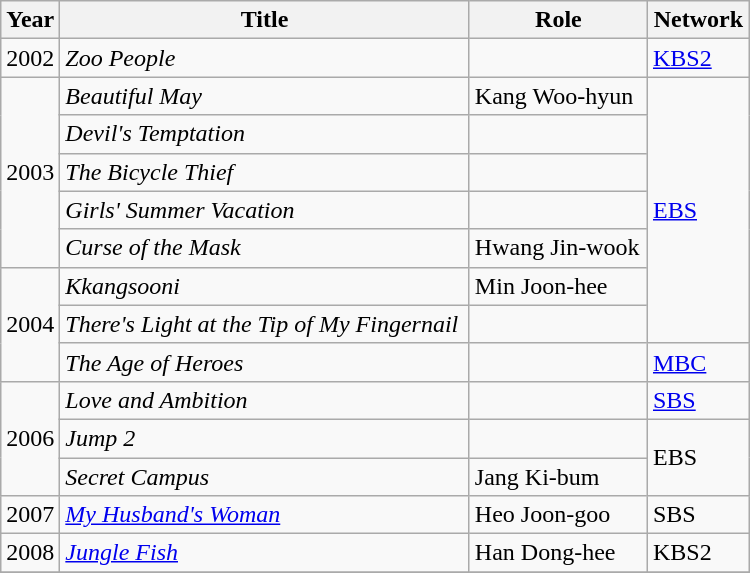<table class="wikitable" style="width:500px">
<tr>
<th width=10>Year</th>
<th>Title</th>
<th>Role</th>
<th>Network</th>
</tr>
<tr>
<td>2002</td>
<td><em>Zoo People</em></td>
<td></td>
<td><a href='#'>KBS2</a></td>
</tr>
<tr>
<td rowspan=5>2003</td>
<td><em>Beautiful May</em></td>
<td>Kang Woo-hyun</td>
<td rowspan="7"><a href='#'>EBS</a></td>
</tr>
<tr>
<td><em>Devil's Temptation</em></td>
<td></td>
</tr>
<tr>
<td><em>The Bicycle Thief</em></td>
<td></td>
</tr>
<tr>
<td><em>Girls' Summer Vacation</em></td>
<td></td>
</tr>
<tr>
<td><em>Curse of the Mask</em></td>
<td>Hwang Jin-wook</td>
</tr>
<tr>
<td rowspan=3>2004</td>
<td><em>Kkangsooni</em></td>
<td>Min Joon-hee</td>
</tr>
<tr>
<td><em>There's Light at the Tip of My Fingernail</em></td>
<td></td>
</tr>
<tr>
<td><em>The Age of Heroes</em></td>
<td></td>
<td><a href='#'>MBC</a></td>
</tr>
<tr>
<td rowspan=3>2006</td>
<td><em>Love and Ambition</em></td>
<td></td>
<td><a href='#'>SBS</a></td>
</tr>
<tr>
<td><em>Jump 2</em></td>
<td></td>
<td rowspan="2">EBS</td>
</tr>
<tr>
<td><em>Secret Campus</em></td>
<td>Jang Ki-bum</td>
</tr>
<tr>
<td>2007</td>
<td><em><a href='#'>My Husband's Woman</a></em></td>
<td>Heo Joon-goo</td>
<td>SBS</td>
</tr>
<tr>
<td>2008</td>
<td><em><a href='#'>Jungle Fish</a></em></td>
<td>Han Dong-hee</td>
<td>KBS2</td>
</tr>
<tr>
</tr>
</table>
